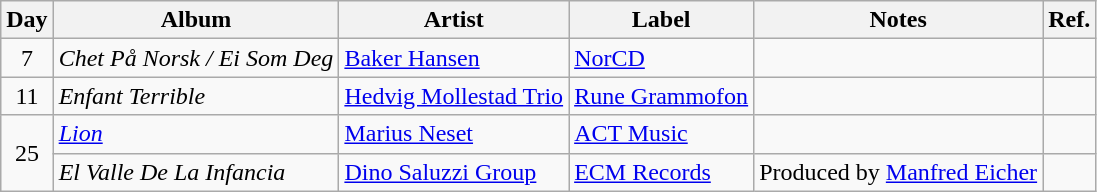<table class="wikitable">
<tr>
<th>Day</th>
<th>Album</th>
<th>Artist</th>
<th>Label</th>
<th>Notes</th>
<th>Ref.</th>
</tr>
<tr>
<td rowspan="1" style="text-align:center;">7</td>
<td><em>Chet På Norsk / Ei Som Deg</em></td>
<td><a href='#'>Baker Hansen</a></td>
<td><a href='#'>NorCD</a></td>
<td></td>
<td style="text-align:center;"></td>
</tr>
<tr>
<td rowspan="1" style="text-align:center;">11</td>
<td><em>Enfant Terrible</em></td>
<td><a href='#'>Hedvig Mollestad Trio</a></td>
<td><a href='#'>Rune Grammofon</a></td>
<td></td>
<td style="text-align:center;"></td>
</tr>
<tr>
<td rowspan="2" style="text-align:center;">25</td>
<td><em><a href='#'>Lion</a></em></td>
<td><a href='#'>Marius Neset</a></td>
<td><a href='#'>ACT Music</a></td>
<td></td>
<td style="text-align:center;"></td>
</tr>
<tr>
<td><em>El Valle De La Infancia</em></td>
<td><a href='#'>Dino Saluzzi Group</a></td>
<td><a href='#'>ECM Records</a></td>
<td>Produced by <a href='#'>Manfred Eicher</a></td>
<td style="text-align:center;"></td>
</tr>
</table>
